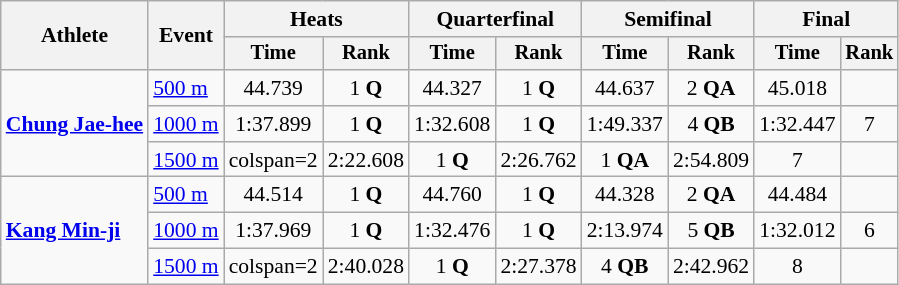<table class="wikitable" style="font-size:90%">
<tr>
<th rowspan=2>Athlete</th>
<th rowspan=2>Event</th>
<th colspan=2>Heats</th>
<th colspan=2>Quarterfinal</th>
<th colspan=2>Semifinal</th>
<th colspan=2>Final</th>
</tr>
<tr style="font-size:95%">
<th>Time</th>
<th>Rank</th>
<th>Time</th>
<th>Rank</th>
<th>Time</th>
<th>Rank</th>
<th>Time</th>
<th>Rank</th>
</tr>
<tr align=center>
<td align=left rowspan=3><strong><a href='#'>Chung Jae-hee</a></strong></td>
<td align=left><a href='#'>500 m</a></td>
<td>44.739</td>
<td>1 <strong>Q</strong></td>
<td>44.327</td>
<td>1 <strong>Q</strong></td>
<td>44.637</td>
<td>2 <strong>QA</strong></td>
<td>45.018</td>
<td></td>
</tr>
<tr align=center>
<td align=left><a href='#'>1000 m</a></td>
<td>1:37.899</td>
<td>1 <strong>Q</strong></td>
<td>1:32.608</td>
<td>1 <strong>Q</strong></td>
<td>1:49.337</td>
<td>4 <strong>QB</strong></td>
<td>1:32.447</td>
<td>7</td>
</tr>
<tr align=center>
<td align=left><a href='#'>1500 m</a></td>
<td>colspan=2</td>
<td>2:22.608</td>
<td>1 <strong>Q</strong></td>
<td>2:26.762</td>
<td>1 <strong>QA</strong></td>
<td>2:54.809</td>
<td>7</td>
</tr>
<tr align=center>
<td align=left rowspan=3><strong><a href='#'>Kang Min-ji</a></strong></td>
<td align=left><a href='#'>500 m</a></td>
<td>44.514</td>
<td>1 <strong>Q</strong></td>
<td>44.760</td>
<td>1 <strong>Q</strong></td>
<td>44.328</td>
<td>2 <strong>QA</strong></td>
<td>44.484</td>
<td></td>
</tr>
<tr align=center>
<td align=left><a href='#'>1000 m</a></td>
<td>1:37.969</td>
<td>1 <strong>Q</strong></td>
<td>1:32.476</td>
<td>1 <strong>Q</strong></td>
<td>2:13.974</td>
<td>5 <strong>QB</strong></td>
<td>1:32.012</td>
<td>6</td>
</tr>
<tr align=center>
<td align=left><a href='#'>1500 m</a></td>
<td>colspan=2</td>
<td>2:40.028</td>
<td>1 <strong>Q</strong></td>
<td>2:27.378</td>
<td>4 <strong>QB</strong></td>
<td>2:42.962</td>
<td>8</td>
</tr>
</table>
